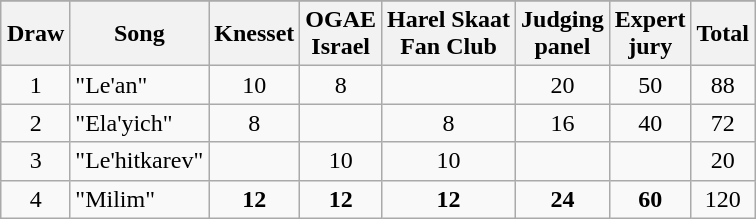<table class="wikitable collapsible" style="margin: 1em auto 1em auto; text-align:center;">
<tr>
</tr>
<tr>
<th>Draw</th>
<th>Song</th>
<th>Knesset</th>
<th>OGAE<br>Israel</th>
<th>Harel Skaat<br>Fan Club</th>
<th>Judging<br>panel</th>
<th>Expert<br>jury</th>
<th>Total</th>
</tr>
<tr>
<td>1</td>
<td align="left">"Le'an"</td>
<td>10</td>
<td>8</td>
<td></td>
<td>20</td>
<td>50</td>
<td>88</td>
</tr>
<tr>
<td>2</td>
<td align="left">"Ela'yich"</td>
<td>8</td>
<td></td>
<td>8</td>
<td>16</td>
<td>40</td>
<td>72</td>
</tr>
<tr>
<td>3</td>
<td align="left">"Le'hitkarev"</td>
<td></td>
<td>10</td>
<td>10</td>
<td></td>
<td></td>
<td>20</td>
</tr>
<tr>
<td>4</td>
<td align="left">"Milim"</td>
<td><strong>12</strong></td>
<td><strong>12</strong></td>
<td><strong>12</strong></td>
<td><strong>24</strong></td>
<td><strong>60</strong></td>
<td>120</td>
</tr>
</table>
